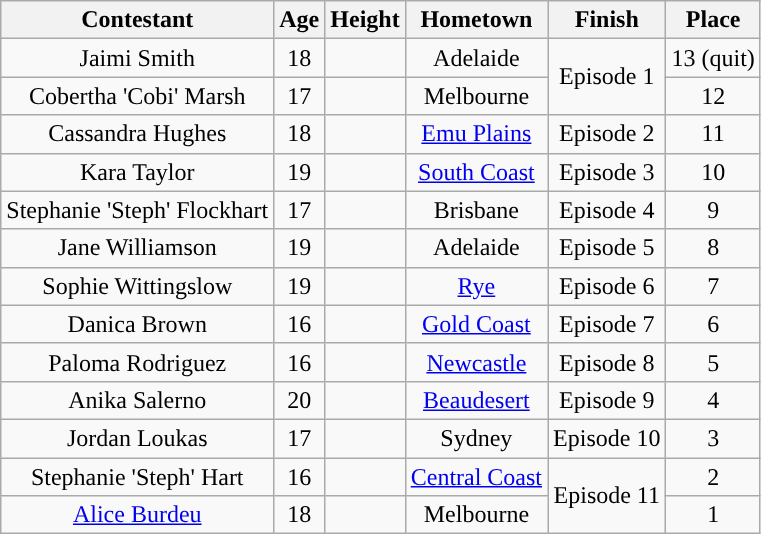<table class="wikitable sortable" style="text-align:center;">
<tr>
<th>Contestant</th>
<th>Age</th>
<th>Height</th>
<th>Hometown</th>
<th>Finish</th>
<th>Place</th>
</tr>
<tr>
<td>Jaimi Smith</td>
<td>18</td>
<td></td>
<td>Adelaide</td>
<td rowspan="2">Episode 1</td>
<td>13 (quit)</td>
</tr>
<tr>
<td>Cobertha 'Cobi' Marsh</td>
<td>17</td>
<td></td>
<td>Melbourne</td>
<td>12</td>
</tr>
<tr>
<td>Cassandra Hughes</td>
<td>18</td>
<td></td>
<td><a href='#'>Emu Plains</a></td>
<td>Episode 2</td>
<td>11</td>
</tr>
<tr>
<td>Kara Taylor</td>
<td>19</td>
<td></td>
<td><a href='#'>South Coast</a></td>
<td>Episode 3</td>
<td>10</td>
</tr>
<tr>
<td>Stephanie 'Steph' Flockhart</td>
<td>17</td>
<td></td>
<td>Brisbane</td>
<td>Episode 4</td>
<td>9</td>
</tr>
<tr>
<td>Jane Williamson</td>
<td>19</td>
<td></td>
<td>Adelaide</td>
<td>Episode 5</td>
<td>8</td>
</tr>
<tr>
<td>Sophie Wittingslow</td>
<td>19</td>
<td></td>
<td><a href='#'>Rye</a></td>
<td>Episode 6</td>
<td>7</td>
</tr>
<tr>
<td>Danica Brown</td>
<td>16</td>
<td></td>
<td><a href='#'>Gold Coast</a></td>
<td>Episode 7</td>
<td>6</td>
</tr>
<tr>
<td>Paloma Rodriguez</td>
<td>16</td>
<td></td>
<td><a href='#'>Newcastle</a></td>
<td>Episode 8</td>
<td>5</td>
</tr>
<tr>
<td>Anika Salerno</td>
<td>20</td>
<td></td>
<td><a href='#'>Beaudesert</a></td>
<td>Episode 9</td>
<td>4</td>
</tr>
<tr>
<td>Jordan Loukas</td>
<td>17</td>
<td></td>
<td>Sydney</td>
<td>Episode 10</td>
<td>3</td>
</tr>
<tr>
<td>Stephanie 'Steph' Hart</td>
<td>16</td>
<td></td>
<td><a href='#'>Central Coast</a></td>
<td rowspan="2">Episode 11</td>
<td>2</td>
</tr>
<tr>
<td><a href='#'>Alice Burdeu</a></td>
<td>18</td>
<td></td>
<td>Melbourne</td>
<td>1</td>
</tr>
</table>
